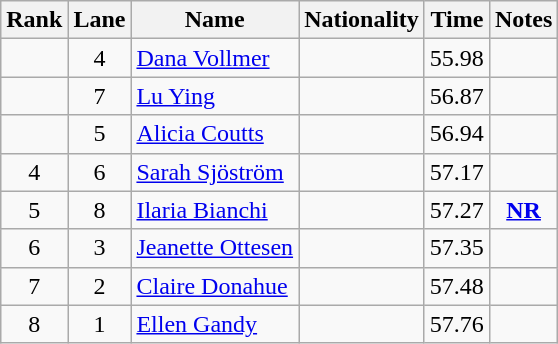<table class="wikitable sortable" style="text-align:center">
<tr>
<th>Rank</th>
<th>Lane</th>
<th>Name</th>
<th>Nationality</th>
<th>Time</th>
<th>Notes</th>
</tr>
<tr>
<td></td>
<td>4</td>
<td align=left><a href='#'>Dana Vollmer</a></td>
<td align=left></td>
<td>55.98</td>
<td></td>
</tr>
<tr>
<td></td>
<td>7</td>
<td align=left><a href='#'>Lu Ying</a></td>
<td align=left></td>
<td>56.87</td>
<td></td>
</tr>
<tr>
<td></td>
<td>5</td>
<td align=left><a href='#'>Alicia Coutts</a></td>
<td align=left></td>
<td>56.94</td>
<td></td>
</tr>
<tr>
<td>4</td>
<td>6</td>
<td align=left><a href='#'>Sarah Sjöström</a></td>
<td align=left></td>
<td>57.17</td>
<td></td>
</tr>
<tr>
<td>5</td>
<td>8</td>
<td align=left><a href='#'>Ilaria Bianchi</a></td>
<td align=left></td>
<td>57.27</td>
<td><strong><a href='#'>NR</a></strong></td>
</tr>
<tr>
<td>6</td>
<td>3</td>
<td align=left><a href='#'>Jeanette Ottesen</a></td>
<td align=left></td>
<td>57.35</td>
<td></td>
</tr>
<tr>
<td>7</td>
<td>2</td>
<td align=left><a href='#'>Claire Donahue</a></td>
<td align=left></td>
<td>57.48</td>
<td></td>
</tr>
<tr>
<td>8</td>
<td>1</td>
<td align=left><a href='#'>Ellen Gandy</a></td>
<td align=left></td>
<td>57.76</td>
<td></td>
</tr>
</table>
